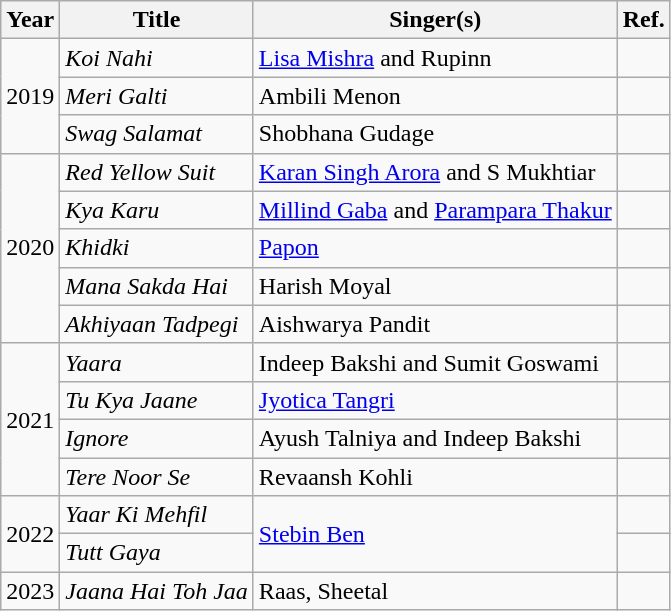<table class="wikitable sortable">
<tr>
<th>Year</th>
<th>Title</th>
<th>Singer(s)</th>
<th class="unsortable">Ref.</th>
</tr>
<tr>
<td rowspan="3">2019</td>
<td><em>Koi Nahi</em></td>
<td><a href='#'>Lisa Mishra</a> and Rupinn</td>
<td></td>
</tr>
<tr>
<td><em>Meri Galti</em></td>
<td>Ambili Menon</td>
<td></td>
</tr>
<tr>
<td><em>Swag Salamat</em></td>
<td>Shobhana Gudage</td>
<td></td>
</tr>
<tr>
<td rowspan="5">2020</td>
<td><em>Red Yellow Suit</em></td>
<td><a href='#'>Karan Singh Arora</a> and S Mukhtiar</td>
<td></td>
</tr>
<tr>
<td><em>Kya Karu</em></td>
<td><a href='#'>Millind Gaba</a> and <a href='#'>Parampara Thakur</a></td>
<td></td>
</tr>
<tr>
<td><em>Khidki</em></td>
<td><a href='#'>Papon</a></td>
<td></td>
</tr>
<tr>
<td><em>Mana Sakda Hai</em></td>
<td>Harish Moyal</td>
<td></td>
</tr>
<tr>
<td><em>Akhiyaan Tadpegi</em></td>
<td>Aishwarya Pandit</td>
<td></td>
</tr>
<tr>
<td rowspan="4">2021</td>
<td><em>Yaara</em></td>
<td>Indeep Bakshi and Sumit Goswami</td>
<td></td>
</tr>
<tr>
<td><em>Tu Kya Jaane</em></td>
<td><a href='#'>Jyotica Tangri</a></td>
<td></td>
</tr>
<tr>
<td><em>Ignore</em></td>
<td>Ayush Talniya and Indeep Bakshi</td>
<td></td>
</tr>
<tr>
<td><em>Tere Noor Se</em></td>
<td>Revaansh Kohli</td>
<td></td>
</tr>
<tr>
<td rowspan="2">2022</td>
<td><em>Yaar Ki Mehfil</em></td>
<td rowspan="2"><a href='#'>Stebin Ben</a></td>
<td></td>
</tr>
<tr>
<td><em>Tutt Gaya</em></td>
<td></td>
</tr>
<tr>
<td>2023</td>
<td><em>Jaana Hai Toh Jaa</em></td>
<td>Raas, Sheetal</td>
<td></td>
</tr>
</table>
